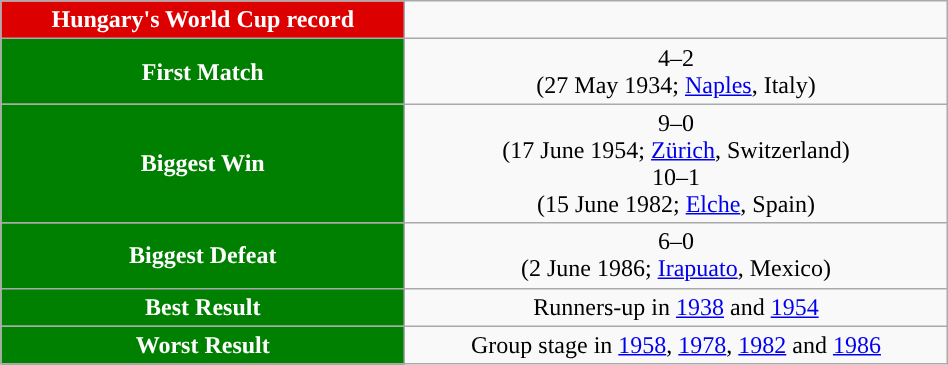<table class="wikitable collapsible collapsed" style="width:50%; text-align:center">
<tr>
<th style="background:#dd0000; color:white; ">Hungary's World Cup record</th>
</tr>
<tr>
<th style="background:green; color:white; ">First Match</th>
<td> 4–2 <br> (27 May 1934; <a href='#'>Naples</a>, Italy)</td>
</tr>
<tr>
<th style="background:green; color:white; ">Biggest Win</th>
<td> 9–0 <br> (17 June 1954; <a href='#'>Zürich</a>, Switzerland)<br> 10–1 <br> (15 June 1982; <a href='#'>Elche</a>, Spain)</td>
</tr>
<tr>
<th style="background:green; color:white; ">Biggest Defeat</th>
<td> 6–0 <br> (2 June 1986; <a href='#'>Irapuato</a>, Mexico)</td>
</tr>
<tr>
<th style="background:green; color:white; ">Best Result</th>
<td>Runners-up in <a href='#'>1938</a> and <a href='#'>1954</a></td>
</tr>
<tr>
<th style="background:green; color:white; ">Worst Result</th>
<td>Group stage in <a href='#'>1958</a>, <a href='#'>1978</a>, <a href='#'>1982</a> and <a href='#'>1986</a></td>
</tr>
</table>
